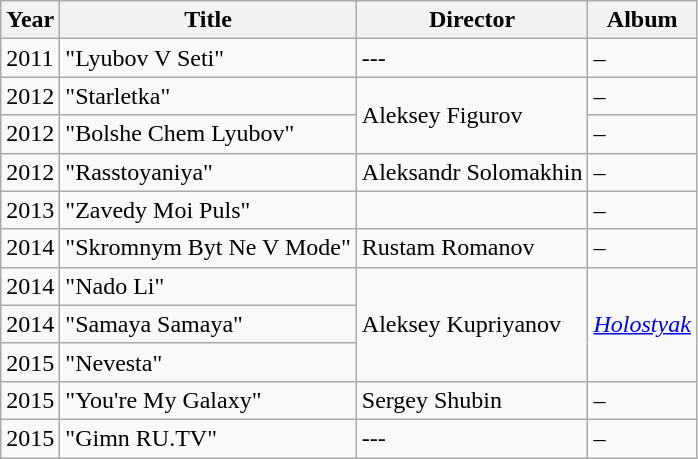<table class="wikitable">
<tr style="text-align:center;">
<th scope="col">Year</th>
<th scope="col">Title</th>
<th scope="col">Director</th>
<th scope="col">Album</th>
</tr>
<tr>
<td>2011</td>
<td>"Lyubov V Seti" </td>
<td>---</td>
<td>–</td>
</tr>
<tr>
<td>2012</td>
<td>"Starletka" </td>
<td rowspan="2">Aleksey Figurov</td>
<td>–</td>
</tr>
<tr>
<td>2012</td>
<td>"Bolshe Chem Lyubov" </td>
<td>–</td>
</tr>
<tr>
<td>2012</td>
<td>"Rasstoyaniya" </td>
<td>Aleksandr Solomakhin</td>
<td>–</td>
</tr>
<tr>
<td>2013</td>
<td>"Zavedy Moi Puls" </td>
<td></td>
<td>–</td>
</tr>
<tr>
<td>2014</td>
<td>"Skromnym Byt Ne V Mode" </td>
<td>Rustam Romanov</td>
<td>–</td>
</tr>
<tr>
<td>2014</td>
<td>"Nado Li" </td>
<td rowspan="3">Aleksey Kupriyanov</td>
<td rowspan="3"><em><a href='#'>Holostyak</a></em> </td>
</tr>
<tr>
<td>2014</td>
<td>"Samaya Samaya" </td>
</tr>
<tr>
<td>2015</td>
<td>"Nevesta" </td>
</tr>
<tr>
<td>2015</td>
<td>"You're My Galaxy" </td>
<td>Sergey Shubin</td>
<td>–</td>
</tr>
<tr>
<td>2015</td>
<td>"Gimn RU.TV" </td>
<td>---</td>
<td>–</td>
</tr>
</table>
